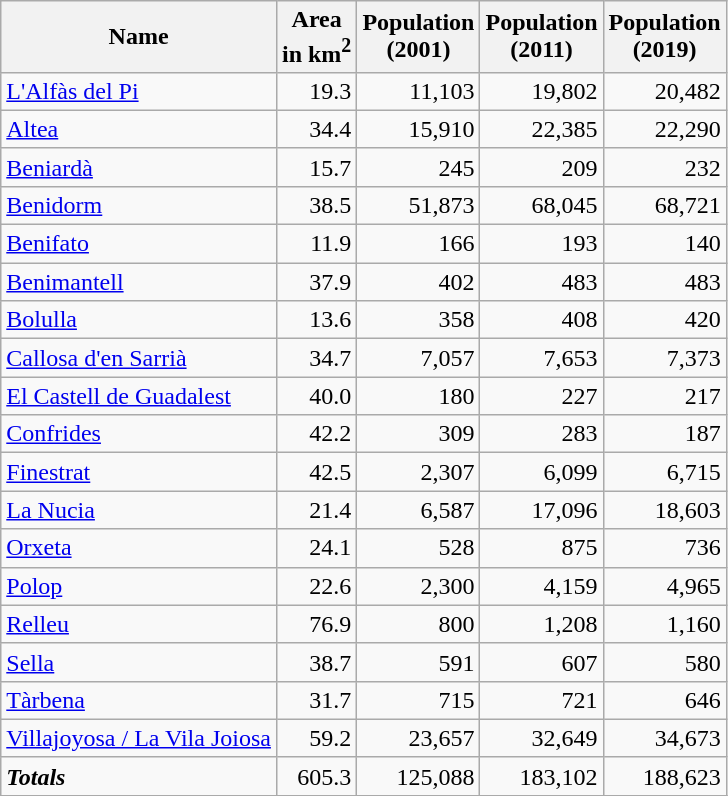<table class="wikitable sortable">
<tr>
<th><strong>Name</strong></th>
<th><strong>Area<br>in km<sup>2</sup></strong></th>
<th><strong>Population<br>(2001)</strong></th>
<th><strong>Population<br>(2011)</strong></th>
<th><strong>Population<br>(2019)</strong></th>
</tr>
<tr>
<td><a href='#'>L'Alfàs del Pi</a></td>
<td align=right>19.3</td>
<td align=right>11,103</td>
<td align=right>19,802</td>
<td align=right>20,482</td>
</tr>
<tr>
<td><a href='#'>Altea</a></td>
<td align=right>34.4</td>
<td align=right>15,910</td>
<td align=right>22,385</td>
<td align=right>22,290</td>
</tr>
<tr>
<td><a href='#'>Beniardà</a></td>
<td align=right>15.7</td>
<td align=right>245</td>
<td align=right>209</td>
<td align=right>232</td>
</tr>
<tr>
<td><a href='#'>Benidorm</a></td>
<td align=right>38.5</td>
<td align=right>51,873</td>
<td align=right>68,045</td>
<td align=right>68,721</td>
</tr>
<tr>
<td><a href='#'>Benifato</a></td>
<td align=right>11.9</td>
<td align=right>166</td>
<td align=right>193</td>
<td align=right>140</td>
</tr>
<tr>
<td><a href='#'>Benimantell</a></td>
<td align=right>37.9</td>
<td align=right>402</td>
<td align=right>483</td>
<td align=right>483</td>
</tr>
<tr>
<td><a href='#'>Bolulla</a></td>
<td align=right>13.6</td>
<td align=right>358</td>
<td align=right>408</td>
<td align=right>420</td>
</tr>
<tr>
<td><a href='#'>Callosa d'en Sarrià</a></td>
<td align=right>34.7</td>
<td align=right>7,057</td>
<td align=right>7,653</td>
<td align=right>7,373</td>
</tr>
<tr>
<td><a href='#'>El Castell de Guadalest</a></td>
<td align=right>40.0</td>
<td align=right>180</td>
<td align=right>227</td>
<td align=right>217</td>
</tr>
<tr>
<td><a href='#'>Confrides</a></td>
<td align=right>42.2</td>
<td align=right>309</td>
<td align=right>283</td>
<td align=right>187</td>
</tr>
<tr>
<td><a href='#'>Finestrat</a></td>
<td align=right>42.5</td>
<td align=right>2,307</td>
<td align=right>6,099</td>
<td align=right>6,715</td>
</tr>
<tr>
<td><a href='#'>La Nucia</a></td>
<td align=right>21.4</td>
<td align=right>6,587</td>
<td align=right>17,096</td>
<td align=right>18,603</td>
</tr>
<tr>
<td><a href='#'>Orxeta</a></td>
<td align=right>24.1</td>
<td align=right>528</td>
<td align=right>875</td>
<td align=right>736</td>
</tr>
<tr>
<td><a href='#'>Polop</a></td>
<td align=right>22.6</td>
<td align=right>2,300</td>
<td align=right>4,159</td>
<td align=right>4,965</td>
</tr>
<tr>
<td><a href='#'>Relleu</a></td>
<td align=right>76.9</td>
<td align=right>800</td>
<td align=right>1,208</td>
<td align=right>1,160</td>
</tr>
<tr>
<td><a href='#'>Sella</a></td>
<td align=right>38.7</td>
<td align=right>591</td>
<td align=right>607</td>
<td align=right>580</td>
</tr>
<tr>
<td><a href='#'>Tàrbena</a></td>
<td align=right>31.7</td>
<td align=right>715</td>
<td align=right>721</td>
<td align=right>646</td>
</tr>
<tr>
<td><a href='#'>Villajoyosa / La Vila Joiosa</a></td>
<td align=right>59.2</td>
<td align=right>23,657</td>
<td align=right>32,649</td>
<td align=right>34,673</td>
</tr>
<tr>
<td><strong><em>Totals</em></strong></td>
<td align=right>605.3</td>
<td align=right>125,088</td>
<td align=right>183,102</td>
<td align=right>188,623</td>
</tr>
<tr>
</tr>
</table>
